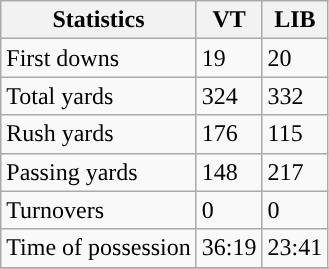<table class="wikitable" style="float: left;">
<tr>
<th>Statistics</th>
<th>VT</th>
<th>LIB</th>
</tr>
<tr>
<td>First downs</td>
<td>19</td>
<td>20</td>
</tr>
<tr>
<td>Total yards</td>
<td>324</td>
<td>332</td>
</tr>
<tr>
<td>Rush yards</td>
<td>176</td>
<td>115</td>
</tr>
<tr>
<td>Passing yards</td>
<td>148</td>
<td>217</td>
</tr>
<tr>
<td>Turnovers</td>
<td>0</td>
<td>0</td>
</tr>
<tr>
<td>Time of possession</td>
<td>36:19</td>
<td>23:41</td>
</tr>
<tr>
</tr>
</table>
